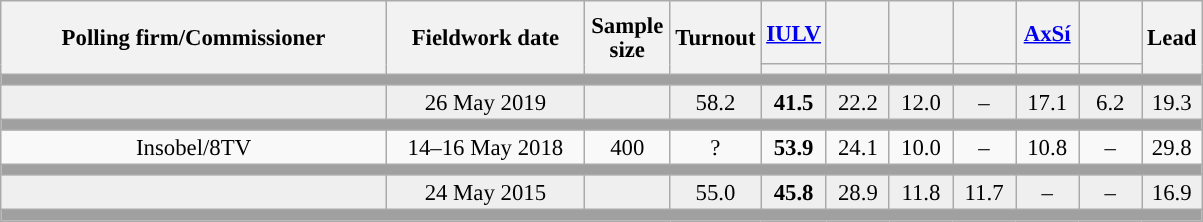<table class="wikitable collapsible collapsed" style="text-align:center; font-size:95%; line-height:16px;">
<tr style="height:42px;">
<th style="width:250px;" rowspan="2">Polling firm/Commissioner</th>
<th style="width:125px;" rowspan="2">Fieldwork date</th>
<th style="width:50px;" rowspan="2">Sample size</th>
<th style="width:45px;" rowspan="2">Turnout</th>
<th style="width:35px;"><a href='#'>IULV</a></th>
<th style="width:35px;"></th>
<th style="width:35px;"></th>
<th style="width:35px;"></th>
<th style="width:35px;"><a href='#'>AxSí</a></th>
<th style="width:35px;"></th>
<th style="width:30px;" rowspan="2">Lead</th>
</tr>
<tr>
<th style="color:inherit;background:"></th>
<th style="color:inherit;background:"></th>
<th style="color:inherit;background:"></th>
<th style="color:inherit;background:"></th>
<th style="color:inherit;background:"></th>
<th style="color:inherit;background:"></th>
</tr>
<tr>
<td colspan="11" style="background:#A0A0A0"></td>
</tr>
<tr style="background:#EFEFEF;">
<td><strong></strong></td>
<td>26 May 2019</td>
<td></td>
<td>58.2</td>
<td><strong>41.5</strong><br></td>
<td>22.2<br></td>
<td>12.0<br></td>
<td>–</td>
<td>17.1<br></td>
<td>6.2<br></td>
<td style="background:">19.3</td>
</tr>
<tr>
<td colspan="11" style="background:#A0A0A0"></td>
</tr>
<tr>
<td>Insobel/8TV</td>
<td>14–16 May 2018</td>
<td>400</td>
<td>?</td>
<td><strong>53.9</strong><br></td>
<td>24.1<br></td>
<td>10.0<br></td>
<td>–</td>
<td>10.8<br></td>
<td>–</td>
<td style="background:">29.8</td>
</tr>
<tr>
<td colspan="11" style="background:#A0A0A0"></td>
</tr>
<tr style="background:#EFEFEF;">
<td><strong></strong></td>
<td>24 May 2015</td>
<td></td>
<td>55.0</td>
<td><strong>45.8</strong><br></td>
<td>28.9<br></td>
<td>11.8<br></td>
<td>11.7<br></td>
<td>–</td>
<td>–</td>
<td style="background:">16.9</td>
</tr>
<tr>
<td colspan="11" style="background:#A0A0A0"></td>
</tr>
</table>
